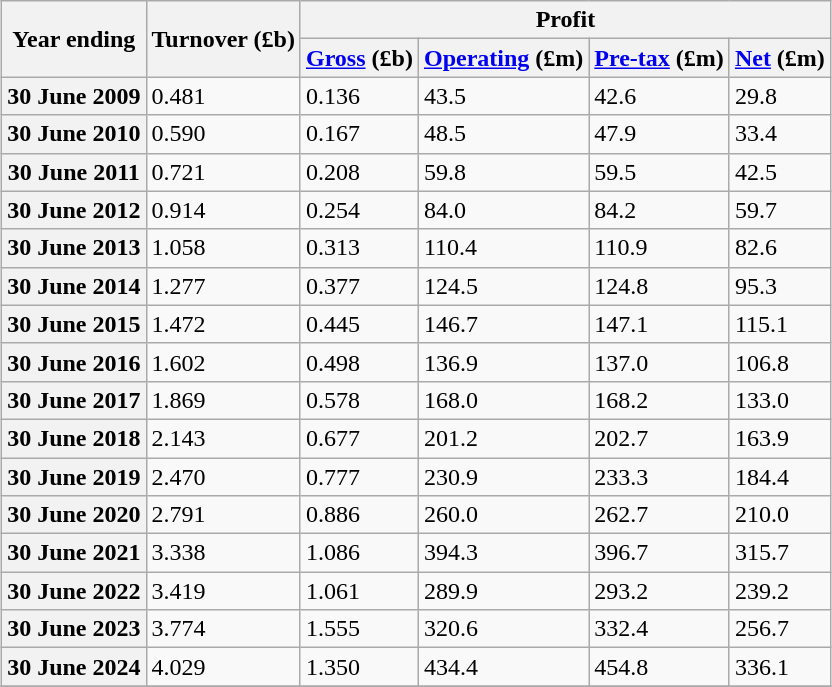<table class="wikitable sortable" style="margin: 0 auto 0 auto;">
<tr>
<th rowspan=2>Year ending</th>
<th rowspan=2>Turnover (£b)</th>
<th colspan=4>Profit</th>
</tr>
<tr>
<th><a href='#'>Gross</a> (£b)</th>
<th><a href='#'>Operating</a> (£m)</th>
<th><a href='#'>Pre-tax</a> (£m)</th>
<th><a href='#'>Net</a> (£m)</th>
</tr>
<tr>
<th>30 June 2009</th>
<td>0.481</td>
<td>0.136</td>
<td>43.5</td>
<td>42.6</td>
<td>29.8</td>
</tr>
<tr>
<th>30 June 2010</th>
<td>0.590</td>
<td>0.167</td>
<td>48.5</td>
<td>47.9</td>
<td>33.4</td>
</tr>
<tr>
<th>30 June 2011</th>
<td>0.721</td>
<td>0.208</td>
<td>59.8</td>
<td>59.5</td>
<td>42.5</td>
</tr>
<tr>
<th>30 June 2012</th>
<td>0.914</td>
<td>0.254</td>
<td>84.0</td>
<td>84.2</td>
<td>59.7</td>
</tr>
<tr>
<th>30 June 2013</th>
<td>1.058</td>
<td>0.313</td>
<td>110.4</td>
<td>110.9</td>
<td>82.6</td>
</tr>
<tr>
<th>30 June 2014</th>
<td>1.277</td>
<td>0.377</td>
<td>124.5</td>
<td>124.8</td>
<td>95.3</td>
</tr>
<tr>
<th>30 June 2015</th>
<td>1.472</td>
<td>0.445</td>
<td>146.7</td>
<td>147.1</td>
<td>115.1</td>
</tr>
<tr>
<th>30 June 2016</th>
<td>1.602</td>
<td>0.498</td>
<td>136.9</td>
<td>137.0</td>
<td>106.8</td>
</tr>
<tr>
<th>30 June 2017</th>
<td>1.869</td>
<td>0.578</td>
<td>168.0</td>
<td>168.2</td>
<td>133.0</td>
</tr>
<tr>
<th>30 June 2018</th>
<td>2.143</td>
<td>0.677</td>
<td>201.2</td>
<td>202.7</td>
<td>163.9</td>
</tr>
<tr>
<th>30 June 2019</th>
<td>2.470</td>
<td>0.777</td>
<td>230.9</td>
<td>233.3</td>
<td>184.4</td>
</tr>
<tr>
<th>30 June 2020</th>
<td>2.791</td>
<td>0.886</td>
<td>260.0</td>
<td>262.7</td>
<td>210.0</td>
</tr>
<tr>
<th>30 June 2021</th>
<td>3.338</td>
<td>1.086</td>
<td>394.3</td>
<td>396.7</td>
<td>315.7</td>
</tr>
<tr>
<th>30 June 2022</th>
<td>3.419</td>
<td>1.061</td>
<td>289.9</td>
<td>293.2</td>
<td>239.2</td>
</tr>
<tr>
<th>30 June 2023</th>
<td>3.774</td>
<td>1.555</td>
<td>320.6</td>
<td>332.4</td>
<td>256.7</td>
</tr>
<tr>
<th>30 June 2024</th>
<td>4.029</td>
<td>1.350</td>
<td>434.4</td>
<td>454.8</td>
<td>336.1</td>
</tr>
<tr>
</tr>
</table>
